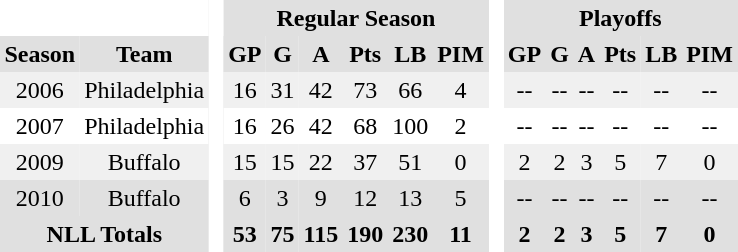<table BORDER="0" CELLPADDING="3" CELLSPACING="0">
<tr ALIGN="center" bgcolor="#e0e0e0">
<th colspan="2" bgcolor="#ffffff"> </th>
<th rowspan="99" bgcolor="#ffffff"> </th>
<th colspan="6">Regular Season</th>
<th rowspan="99" bgcolor="#ffffff"> </th>
<th colspan="6">Playoffs</th>
</tr>
<tr ALIGN="center" bgcolor="#e0e0e0">
<th>Season</th>
<th>Team</th>
<th>GP</th>
<th>G</th>
<th>A</th>
<th>Pts</th>
<th>LB</th>
<th>PIM</th>
<th>GP</th>
<th>G</th>
<th>A</th>
<th>Pts</th>
<th>LB</th>
<th>PIM</th>
</tr>
<tr ALIGN="center" bgcolor="#f0f0f0">
<td>2006</td>
<td>Philadelphia</td>
<td>16</td>
<td>31</td>
<td>42</td>
<td>73</td>
<td>66</td>
<td>4</td>
<td>--</td>
<td>--</td>
<td>--</td>
<td>--</td>
<td>--</td>
<td>--</td>
</tr>
<tr ALIGN="center">
<td>2007</td>
<td>Philadelphia</td>
<td>16</td>
<td>26</td>
<td>42</td>
<td>68</td>
<td>100</td>
<td>2</td>
<td>--</td>
<td>--</td>
<td>--</td>
<td>--</td>
<td>--</td>
<td>--</td>
</tr>
<tr ALIGN="center" bgcolor="#f0f0f0">
<td>2009</td>
<td>Buffalo</td>
<td>15</td>
<td>15</td>
<td>22</td>
<td>37</td>
<td>51</td>
<td>0</td>
<td>2</td>
<td>2</td>
<td>3</td>
<td>5</td>
<td>7</td>
<td>0</td>
</tr>
<tr ALIGN="center" bgcolor="#e0e0e0">
<td>2010</td>
<td>Buffalo</td>
<td>6</td>
<td>3</td>
<td>9</td>
<td>12</td>
<td>13</td>
<td>5</td>
<td>--</td>
<td>--</td>
<td>--</td>
<td>--</td>
<td>--</td>
<td>--</td>
</tr>
<tr ALIGN="center" bgcolor="#e0e0e0">
<th colspan="2">NLL Totals</th>
<th>53</th>
<th>75</th>
<th>115</th>
<th>190</th>
<th>230</th>
<th>11</th>
<th>2</th>
<th>2</th>
<th>3</th>
<th>5</th>
<th>7</th>
<th>0</th>
</tr>
</table>
